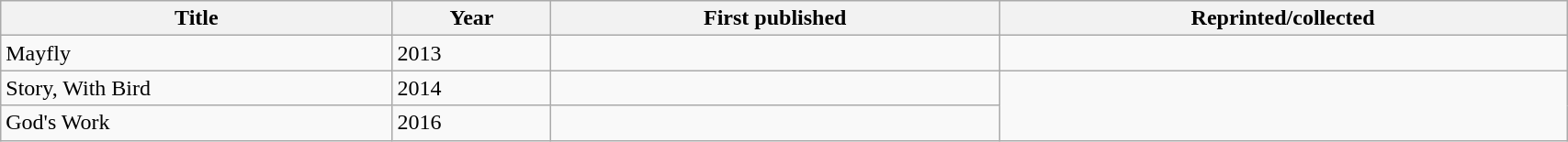<table class='wikitable sortable' width='90%'>
<tr>
<th width=25%>Title</th>
<th>Year</th>
<th>First published</th>
<th>Reprinted/collected</th>
</tr>
<tr>
<td>Mayfly</td>
<td>2013</td>
<td></td>
<td></td>
</tr>
<tr>
<td>Story, With Bird</td>
<td>2014</td>
<td></td>
</tr>
<tr>
<td>God's Work</td>
<td>2016</td>
<td></td>
</tr>
</table>
